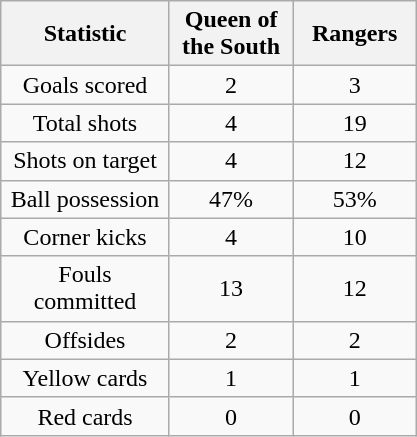<table class="wikitable" style="text-align: center">
<tr>
<th width=105>Statistic</th>
<th width=75>Queen of the South</th>
<th width=75>Rangers</th>
</tr>
<tr>
<td>Goals scored</td>
<td>2</td>
<td>3</td>
</tr>
<tr>
<td>Total shots</td>
<td>4</td>
<td>19</td>
</tr>
<tr>
<td>Shots on target</td>
<td>4</td>
<td>12</td>
</tr>
<tr>
<td>Ball possession</td>
<td>47%</td>
<td>53%</td>
</tr>
<tr>
<td>Corner kicks</td>
<td>4</td>
<td>10</td>
</tr>
<tr>
<td>Fouls committed</td>
<td>13</td>
<td>12</td>
</tr>
<tr>
<td>Offsides</td>
<td>2</td>
<td>2</td>
</tr>
<tr>
<td>Yellow cards</td>
<td>1</td>
<td>1</td>
</tr>
<tr>
<td>Red cards</td>
<td>0</td>
<td>0</td>
</tr>
</table>
